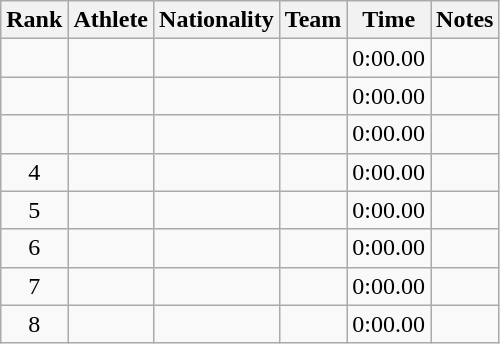<table class="wikitable sortable plainrowheaders" style="text-align:center">
<tr>
<th scope="col">Rank</th>
<th scope="col">Athlete</th>
<th scope="col">Nationality</th>
<th scope="col">Team</th>
<th scope="col">Time</th>
<th scope="col">Notes</th>
</tr>
<tr>
<td></td>
<td align=left></td>
<td align=left></td>
<td></td>
<td>0:00.00</td>
<td></td>
</tr>
<tr>
<td></td>
<td align=left></td>
<td align=left></td>
<td></td>
<td>0:00.00</td>
<td></td>
</tr>
<tr>
<td></td>
<td align=left></td>
<td align=left></td>
<td></td>
<td>0:00.00</td>
<td></td>
</tr>
<tr>
<td>4</td>
<td align=left></td>
<td align=left></td>
<td></td>
<td>0:00.00</td>
<td></td>
</tr>
<tr>
<td>5</td>
<td align=left></td>
<td align=left></td>
<td></td>
<td>0:00.00</td>
<td></td>
</tr>
<tr>
<td>6</td>
<td align=left></td>
<td align=left></td>
<td></td>
<td>0:00.00</td>
<td></td>
</tr>
<tr>
<td>7</td>
<td align=left></td>
<td align=left></td>
<td></td>
<td>0:00.00</td>
<td></td>
</tr>
<tr>
<td>8</td>
<td align=left></td>
<td align=left></td>
<td></td>
<td>0:00.00</td>
<td></td>
</tr>
</table>
